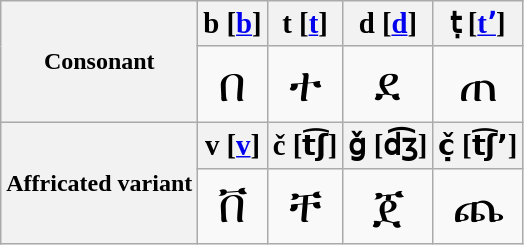<table class="wikitable floatleft" style="text-align:center">
<tr>
<th rowspan="2">Consonant</th>
<th><big>b [<a href='#'>b</a>]</big></th>
<th><big>t [<a href='#'>t</a>]</big></th>
<th><big>d [<a href='#'>d</a>]</big></th>
<th><big>ṭ [<a href='#'>tʼ</a>]</big></th>
</tr>
<tr style="font-size:2em">
<td>በ</td>
<td>ተ</td>
<td>ደ</td>
<td>ጠ</td>
</tr>
<tr>
<th rowspan="2">Affricated variant</th>
<th><big>v [<a href='#'>v</a>]</big></th>
<th><big>č [t͡ʃ]</big></th>
<th><big>ǧ [d͡ʒ]</big></th>
<th><big>č̣ [t͡ʃʼ]</big></th>
</tr>
<tr style="font-size:2em">
<td>ቨ</td>
<td>ቸ</td>
<td>ጀ</td>
<td>ጨ</td>
</tr>
</table>
